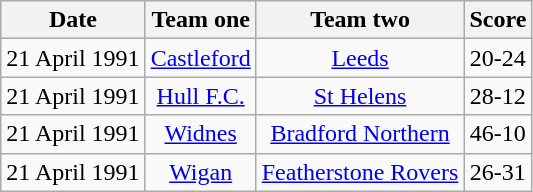<table class="wikitable" style="text-align: center">
<tr>
<th>Date</th>
<th>Team one</th>
<th>Team two</th>
<th>Score</th>
</tr>
<tr>
<td>21 April 1991</td>
<td><a href='#'>Castleford</a></td>
<td><a href='#'>Leeds</a></td>
<td>20-24</td>
</tr>
<tr>
<td>21 April 1991</td>
<td><a href='#'>Hull F.C.</a></td>
<td><a href='#'>St Helens</a></td>
<td>28-12</td>
</tr>
<tr>
<td>21 April 1991</td>
<td><a href='#'>Widnes</a></td>
<td><a href='#'>Bradford Northern</a></td>
<td>46-10</td>
</tr>
<tr>
<td>21 April 1991</td>
<td><a href='#'>Wigan</a></td>
<td><a href='#'>Featherstone Rovers</a></td>
<td>26-31</td>
</tr>
</table>
